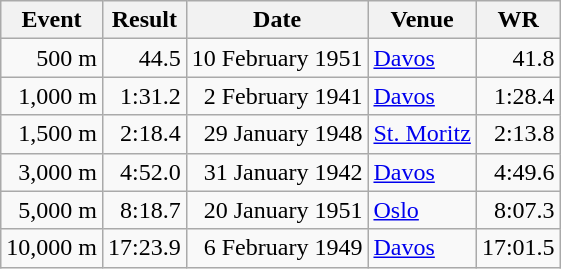<table class="wikitable" style="text-align:right">
<tr>
<th>Event</th>
<th>Result</th>
<th>Date</th>
<th>Venue</th>
<th>WR</th>
</tr>
<tr>
<td>500 m</td>
<td>44.5</td>
<td>10 February 1951</td>
<td align="left"><a href='#'>Davos</a></td>
<td>41.8</td>
</tr>
<tr>
<td>1,000 m</td>
<td>1:31.2</td>
<td>2 February 1941</td>
<td align="left"><a href='#'>Davos</a></td>
<td>1:28.4</td>
</tr>
<tr>
<td>1,500 m</td>
<td>2:18.4</td>
<td>29 January 1948</td>
<td align="left"><a href='#'>St. Moritz</a></td>
<td>2:13.8</td>
</tr>
<tr>
<td>3,000 m</td>
<td>4:52.0</td>
<td>31 January 1942</td>
<td align="left"><a href='#'>Davos</a></td>
<td>4:49.6</td>
</tr>
<tr>
<td>5,000 m</td>
<td>8:18.7</td>
<td>20 January 1951</td>
<td align="left"><a href='#'>Oslo</a></td>
<td>8:07.3</td>
</tr>
<tr>
<td>10,000 m</td>
<td>17:23.9</td>
<td>6 February 1949</td>
<td align="left"><a href='#'>Davos</a></td>
<td>17:01.5</td>
</tr>
</table>
